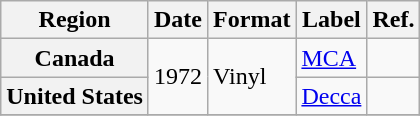<table class="wikitable plainrowheaders">
<tr>
<th scope="col">Region</th>
<th scope="col">Date</th>
<th scope="col">Format</th>
<th scope="col">Label</th>
<th scope="col">Ref.</th>
</tr>
<tr>
<th scope="row">Canada</th>
<td rowspan="2">1972</td>
<td rowspan="2">Vinyl</td>
<td><a href='#'>MCA</a></td>
<td></td>
</tr>
<tr>
<th scope="row">United States</th>
<td><a href='#'>Decca</a></td>
<td></td>
</tr>
<tr>
</tr>
</table>
